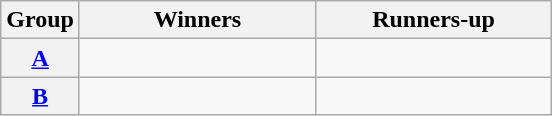<table class=wikitable>
<tr>
<th>Group</th>
<th width=150>Winners</th>
<th width=150>Runners-up</th>
</tr>
<tr>
<th><a href='#'>A</a></th>
<td></td>
<td></td>
</tr>
<tr>
<th><a href='#'>B</a></th>
<td></td>
<td></td>
</tr>
</table>
